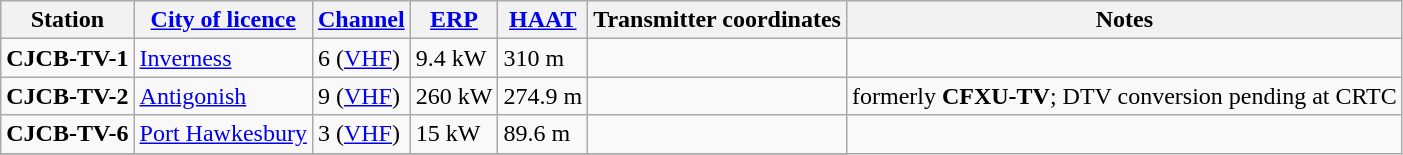<table class="wikitable">
<tr>
<th>Station</th>
<th><a href='#'>City of licence</a></th>
<th><a href='#'>Channel</a></th>
<th><a href='#'>ERP</a></th>
<th><a href='#'>HAAT</a></th>
<th>Transmitter coordinates</th>
<th>Notes</th>
</tr>
<tr style="vertical-align: top; text-align: left;">
<td><strong>CJCB-TV-1</strong></td>
<td><a href='#'>Inverness</a></td>
<td>6 (<a href='#'>VHF</a>)</td>
<td>9.4 kW</td>
<td>310 m</td>
<td></td>
</tr>
<tr style="vertical-align: top; text-align: left;">
<td><strong>CJCB-TV-2</strong></td>
<td><a href='#'>Antigonish</a></td>
<td>9 (<a href='#'>VHF</a>)</td>
<td>260 kW</td>
<td>274.9 m</td>
<td></td>
<td>formerly <strong>CFXU-TV</strong>; DTV conversion pending at CRTC</td>
</tr>
<tr style="vertical-align: top; text-align: left;">
<td><strong>CJCB-TV-6</strong></td>
<td><a href='#'>Port Hawkesbury</a></td>
<td>3 (<a href='#'>VHF</a>)</td>
<td>15 kW</td>
<td>89.6 m</td>
<td></td>
</tr>
<tr style="vertical-align: top; text-align: left;">
</tr>
</table>
